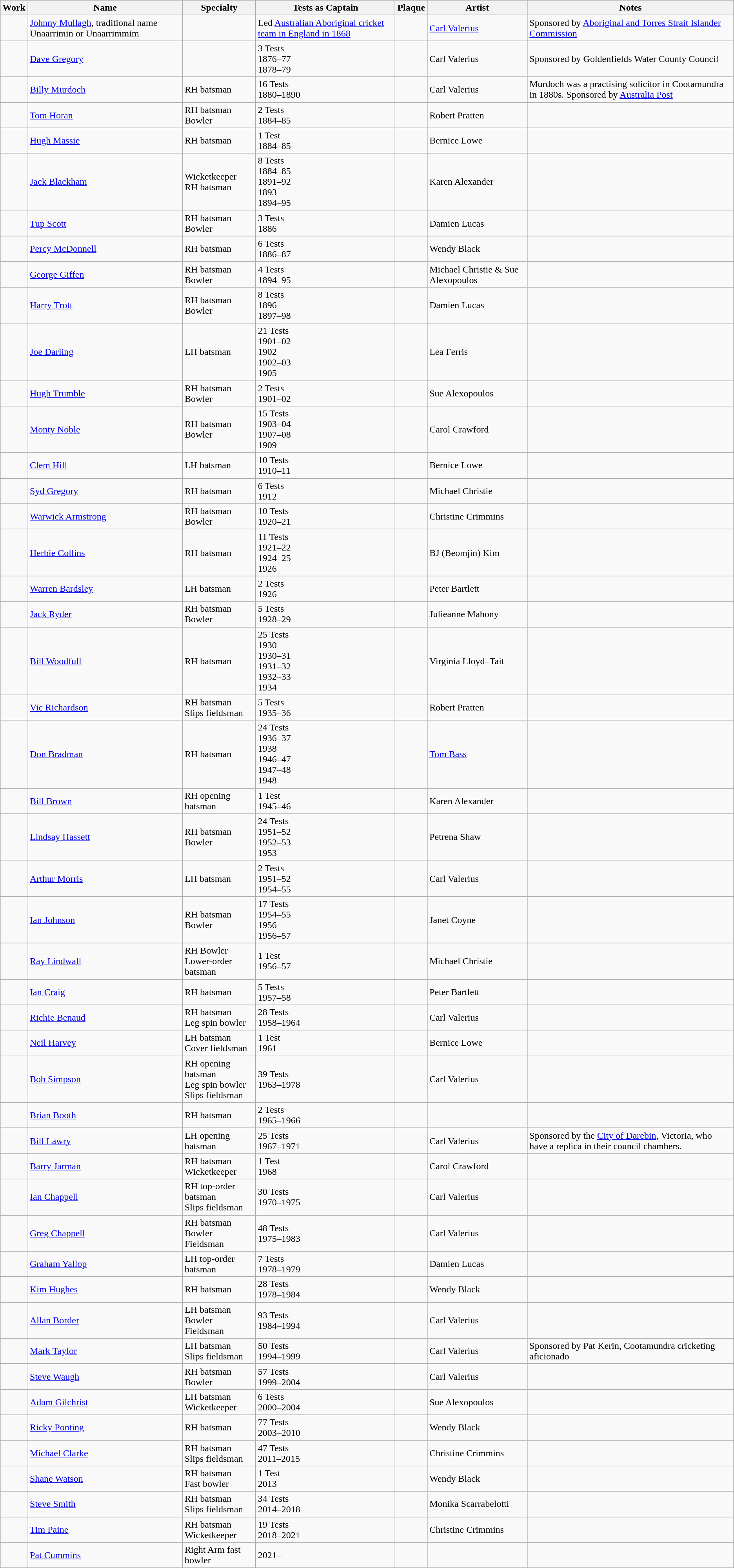<table class="wikitable">
<tr>
<th>Work</th>
<th>Name</th>
<th>Specialty</th>
<th>Tests as Captain</th>
<th>Plaque</th>
<th>Artist</th>
<th>Notes</th>
</tr>
<tr>
<td></td>
<td><a href='#'>Johnny Mullagh</a>, traditional name Unaarrimin or Unaarrimmim</td>
<td></td>
<td>Led <a href='#'>Australian Aboriginal cricket team in England in 1868</a></td>
<td></td>
<td><a href='#'>Carl Valerius</a></td>
<td>Sponsored by <a href='#'>Aboriginal and Torres Strait Islander Commission</a></td>
</tr>
<tr>
<td></td>
<td><a href='#'>Dave Gregory</a></td>
<td></td>
<td>3 Tests<br>1876–77<br>1878–79</td>
<td></td>
<td>Carl Valerius</td>
<td>Sponsored by Goldenfields Water County Council</td>
</tr>
<tr>
<td></td>
<td><a href='#'>Billy Murdoch</a></td>
<td>RH batsman</td>
<td>16 Tests<br>1880–1890</td>
<td></td>
<td>Carl Valerius</td>
<td>Murdoch was a practising solicitor in Cootamundra in 1880s. Sponsored by <a href='#'>Australia Post</a></td>
</tr>
<tr>
<td></td>
<td><a href='#'>Tom Horan</a></td>
<td>RH batsman<br>Bowler</td>
<td>2 Tests<br>1884–85</td>
<td></td>
<td>Robert Pratten</td>
<td></td>
</tr>
<tr>
<td></td>
<td><a href='#'>Hugh Massie</a></td>
<td>RH batsman</td>
<td>1 Test<br>1884–85</td>
<td></td>
<td>Bernice Lowe</td>
<td></td>
</tr>
<tr>
<td></td>
<td><a href='#'>Jack Blackham</a></td>
<td>Wicketkeeper<br>RH batsman</td>
<td>8 Tests<br>1884–85<br>1891–92<br>1893<br>1894–95</td>
<td></td>
<td>Karen Alexander</td>
<td></td>
</tr>
<tr>
<td></td>
<td><a href='#'>Tup Scott</a></td>
<td>RH batsman<br>Bowler</td>
<td>3 Tests<br>1886</td>
<td></td>
<td>Damien Lucas</td>
<td></td>
</tr>
<tr>
<td></td>
<td><a href='#'>Percy McDonnell</a></td>
<td>RH batsman</td>
<td>6 Tests<br>1886–87</td>
<td></td>
<td>Wendy Black</td>
<td></td>
</tr>
<tr>
<td></td>
<td><a href='#'>George Giffen</a></td>
<td>RH batsman<br>Bowler</td>
<td>4 Tests<br>1894–95</td>
<td></td>
<td>Michael Christie & Sue Alexopoulos</td>
<td></td>
</tr>
<tr>
<td></td>
<td><a href='#'>Harry Trott</a></td>
<td>RH batsman<br>Bowler</td>
<td>8 Tests<br>1896<br>1897–98</td>
<td></td>
<td>Damien Lucas</td>
<td></td>
</tr>
<tr>
<td></td>
<td><a href='#'>Joe Darling</a></td>
<td>LH batsman</td>
<td>21 Tests<br>1901–02<br>1902<br>1902–03<br>1905</td>
<td></td>
<td>Lea Ferris</td>
<td></td>
</tr>
<tr>
<td></td>
<td><a href='#'>Hugh Trumble</a></td>
<td>RH batsman<br>Bowler</td>
<td>2 Tests<br>1901–02</td>
<td></td>
<td>Sue Alexopoulos</td>
<td></td>
</tr>
<tr>
<td></td>
<td><a href='#'>Monty Noble</a></td>
<td>RH batsman<br>Bowler</td>
<td>15 Tests<br>1903–04<br>1907–08<br>1909</td>
<td></td>
<td>Carol Crawford</td>
<td></td>
</tr>
<tr>
<td></td>
<td><a href='#'>Clem Hill</a></td>
<td>LH batsman</td>
<td>10 Tests<br>1910–11</td>
<td></td>
<td>Bernice Lowe</td>
<td></td>
</tr>
<tr>
<td></td>
<td><a href='#'>Syd Gregory</a></td>
<td>RH batsman</td>
<td>6 Tests<br>1912</td>
<td></td>
<td>Michael Christie</td>
<td></td>
</tr>
<tr>
<td></td>
<td><a href='#'>Warwick Armstrong</a></td>
<td>RH batsman<br>Bowler</td>
<td>10 Tests<br>1920–21</td>
<td></td>
<td>Christine Crimmins</td>
<td></td>
</tr>
<tr>
<td></td>
<td><a href='#'>Herbie Collins</a></td>
<td>RH batsman</td>
<td>11 Tests<br>1921–22<br>1924–25<br>1926</td>
<td></td>
<td>BJ (Beomjin) Kim</td>
<td></td>
</tr>
<tr>
<td></td>
<td><a href='#'>Warren Bardsley</a></td>
<td>LH batsman</td>
<td>2 Tests<br>1926</td>
<td></td>
<td>Peter Bartlett</td>
<td></td>
</tr>
<tr>
<td></td>
<td><a href='#'>Jack Ryder</a></td>
<td>RH batsman<br>Bowler</td>
<td>5 Tests<br>1928–29</td>
<td></td>
<td>Julieanne Mahony</td>
<td></td>
</tr>
<tr>
<td></td>
<td><a href='#'>Bill Woodfull</a></td>
<td>RH batsman</td>
<td>25 Tests<br>1930<br>1930–31<br>1931–32<br>1932–33<br>1934</td>
<td></td>
<td>Virginia Lloyd–Tait</td>
<td></td>
</tr>
<tr>
<td></td>
<td><a href='#'>Vic Richardson</a></td>
<td>RH batsman<br>Slips fieldsman</td>
<td>5 Tests<br>1935–36</td>
<td></td>
<td>Robert Pratten</td>
<td></td>
</tr>
<tr>
<td></td>
<td><a href='#'>Don Bradman</a></td>
<td>RH batsman</td>
<td>24 Tests<br>1936–37<br>1938<br>1946–47<br>1947–48<br>1948</td>
<td></td>
<td><a href='#'>Tom Bass</a></td>
<td></td>
</tr>
<tr>
<td></td>
<td><a href='#'>Bill Brown</a></td>
<td>RH opening batsman</td>
<td>1 Test<br>1945–46</td>
<td></td>
<td>Karen Alexander</td>
<td></td>
</tr>
<tr>
<td></td>
<td><a href='#'>Lindsay Hassett</a></td>
<td>RH batsman<br>Bowler</td>
<td>24 Tests<br>1951–52<br>1952–53<br>1953</td>
<td></td>
<td>Petrena Shaw</td>
<td></td>
</tr>
<tr>
<td></td>
<td><a href='#'>Arthur Morris</a></td>
<td>LH batsman</td>
<td>2 Tests<br>1951–52<br>1954–55</td>
<td></td>
<td>Carl Valerius</td>
<td></td>
</tr>
<tr>
<td></td>
<td><a href='#'>Ian Johnson</a></td>
<td>RH batsman<br>Bowler</td>
<td>17 Tests<br> 1954–55<br>1956<br>1956–57</td>
<td></td>
<td>Janet Coyne</td>
<td></td>
</tr>
<tr>
<td></td>
<td><a href='#'>Ray Lindwall</a></td>
<td>RH Bowler<br>Lower-order batsman</td>
<td>1 Test<br>1956–57</td>
<td></td>
<td>Michael Christie</td>
<td></td>
</tr>
<tr>
<td></td>
<td><a href='#'>Ian Craig</a></td>
<td>RH batsman</td>
<td>5 Tests<br>1957–58</td>
<td></td>
<td>Peter Bartlett</td>
<td></td>
</tr>
<tr>
<td></td>
<td><a href='#'>Richie Benaud</a></td>
<td>RH batsman<br>Leg spin bowler</td>
<td>28 Tests<br>1958–1964</td>
<td></td>
<td>Carl Valerius</td>
<td></td>
</tr>
<tr>
<td></td>
<td><a href='#'>Neil Harvey</a></td>
<td>LH batsman<br>Cover fieldsman</td>
<td>1 Test<br>1961</td>
<td></td>
<td>Bernice Lowe</td>
<td></td>
</tr>
<tr>
<td></td>
<td><a href='#'>Bob Simpson</a></td>
<td>RH opening batsman<br>Leg spin bowler<br>Slips fieldsman</td>
<td>39 Tests<br>1963–1978</td>
<td></td>
<td>Carl Valerius</td>
<td></td>
</tr>
<tr>
<td></td>
<td><a href='#'>Brian Booth</a></td>
<td>RH batsman</td>
<td>2 Tests<br>1965–1966</td>
<td></td>
<td></td>
<td></td>
</tr>
<tr>
<td> </td>
<td><a href='#'>Bill Lawry</a></td>
<td>LH opening batsman</td>
<td>25 Tests<br>1967–1971<br></td>
<td></td>
<td>Carl Valerius</td>
<td>Sponsored by the <a href='#'>City of Darebin</a>, Victoria, who have a replica in their council chambers.</td>
</tr>
<tr>
<td></td>
<td><a href='#'>Barry Jarman</a></td>
<td>RH batsman<br>Wicketkeeper</td>
<td>1 Test<br>1968</td>
<td></td>
<td>Carol Crawford</td>
<td></td>
</tr>
<tr>
<td></td>
<td><a href='#'>Ian Chappell</a></td>
<td>RH top-order batsman<br>Slips fieldsman</td>
<td>30 Tests<br>1970–1975</td>
<td></td>
<td>Carl Valerius</td>
<td></td>
</tr>
<tr>
<td></td>
<td><a href='#'>Greg Chappell</a></td>
<td>RH batsman<br>Bowler<br>Fieldsman</td>
<td>48 Tests<br>1975–1983</td>
<td></td>
<td>Carl Valerius</td>
<td></td>
</tr>
<tr>
<td></td>
<td><a href='#'>Graham Yallop</a></td>
<td>LH top-order batsman</td>
<td>7 Tests<br>1978–1979</td>
<td></td>
<td>Damien Lucas</td>
<td></td>
</tr>
<tr>
<td></td>
<td><a href='#'>Kim Hughes</a></td>
<td>RH batsman</td>
<td>28 Tests<br>1978–1984</td>
<td></td>
<td>Wendy Black</td>
<td></td>
</tr>
<tr>
<td></td>
<td><a href='#'>Allan Border</a></td>
<td>LH batsman<br>Bowler<br>Fieldsman</td>
<td>93 Tests<br>1984–1994</td>
<td></td>
<td>Carl Valerius</td>
<td></td>
</tr>
<tr>
<td></td>
<td><a href='#'>Mark Taylor</a></td>
<td>LH batsman<br>Slips fieldsman</td>
<td>50 Tests<br>1994–1999</td>
<td></td>
<td>Carl Valerius</td>
<td>Sponsored by Pat Kerin, Cootamundra cricketing aficionado</td>
</tr>
<tr>
<td></td>
<td><a href='#'>Steve Waugh</a></td>
<td>RH batsman<br>Bowler</td>
<td>57 Tests<br>1999–2004</td>
<td></td>
<td>Carl Valerius</td>
<td></td>
</tr>
<tr>
<td></td>
<td><a href='#'>Adam Gilchrist</a></td>
<td>LH batsman<br>Wicketkeeper</td>
<td>6 Tests<br>2000–2004</td>
<td></td>
<td>Sue Alexopoulos</td>
<td></td>
</tr>
<tr>
<td></td>
<td><a href='#'>Ricky Ponting</a></td>
<td>RH batsman</td>
<td>77 Tests<br>2003–2010</td>
<td></td>
<td>Wendy Black</td>
<td></td>
</tr>
<tr>
<td></td>
<td><a href='#'>Michael Clarke</a></td>
<td>RH batsman<br>Slips fieldsman</td>
<td>47 Tests<br>2011–2015</td>
<td></td>
<td>Christine Crimmins</td>
<td></td>
</tr>
<tr>
<td></td>
<td><a href='#'>Shane Watson</a></td>
<td>RH batsman<br>Fast bowler</td>
<td>1 Test<br>2013</td>
<td></td>
<td>Wendy Black</td>
<td></td>
</tr>
<tr>
<td></td>
<td><a href='#'>Steve Smith</a></td>
<td>RH batsman<br>Slips fieldsman</td>
<td>34 Tests<br>2014–2018</td>
<td></td>
<td>Monika Scarrabelotti</td>
<td></td>
</tr>
<tr>
<td></td>
<td><a href='#'>Tim Paine</a></td>
<td>RH batsman<br>Wicketkeeper</td>
<td>19 Tests<br>2018–2021</td>
<td></td>
<td>Christine Crimmins</td>
<td></td>
</tr>
<tr>
<td></td>
<td><a href='#'>Pat Cummins</a></td>
<td>Right Arm fast bowler</td>
<td>2021–</td>
<td></td>
<td></td>
<td></td>
</tr>
</table>
